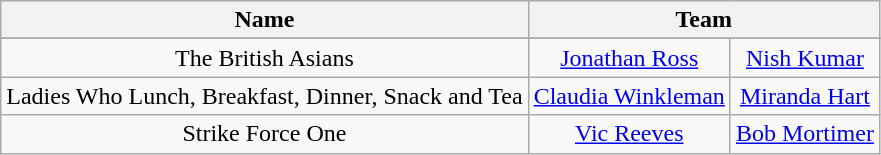<table class="wikitable" style="text-align:center">
<tr>
<th scope="col">Name</th>
<th colspan=2>Team</th>
</tr>
<tr>
</tr>
<tr>
<td>The British Asians</td>
<td><a href='#'>Jonathan Ross</a></td>
<td><a href='#'>Nish Kumar</a></td>
</tr>
<tr>
<td>Ladies Who Lunch, Breakfast, Dinner, Snack and Tea</td>
<td><a href='#'>Claudia Winkleman</a></td>
<td><a href='#'>Miranda Hart</a></td>
</tr>
<tr>
<td>Strike Force One</td>
<td><a href='#'>Vic Reeves</a></td>
<td><a href='#'>Bob Mortimer</a></td>
</tr>
</table>
